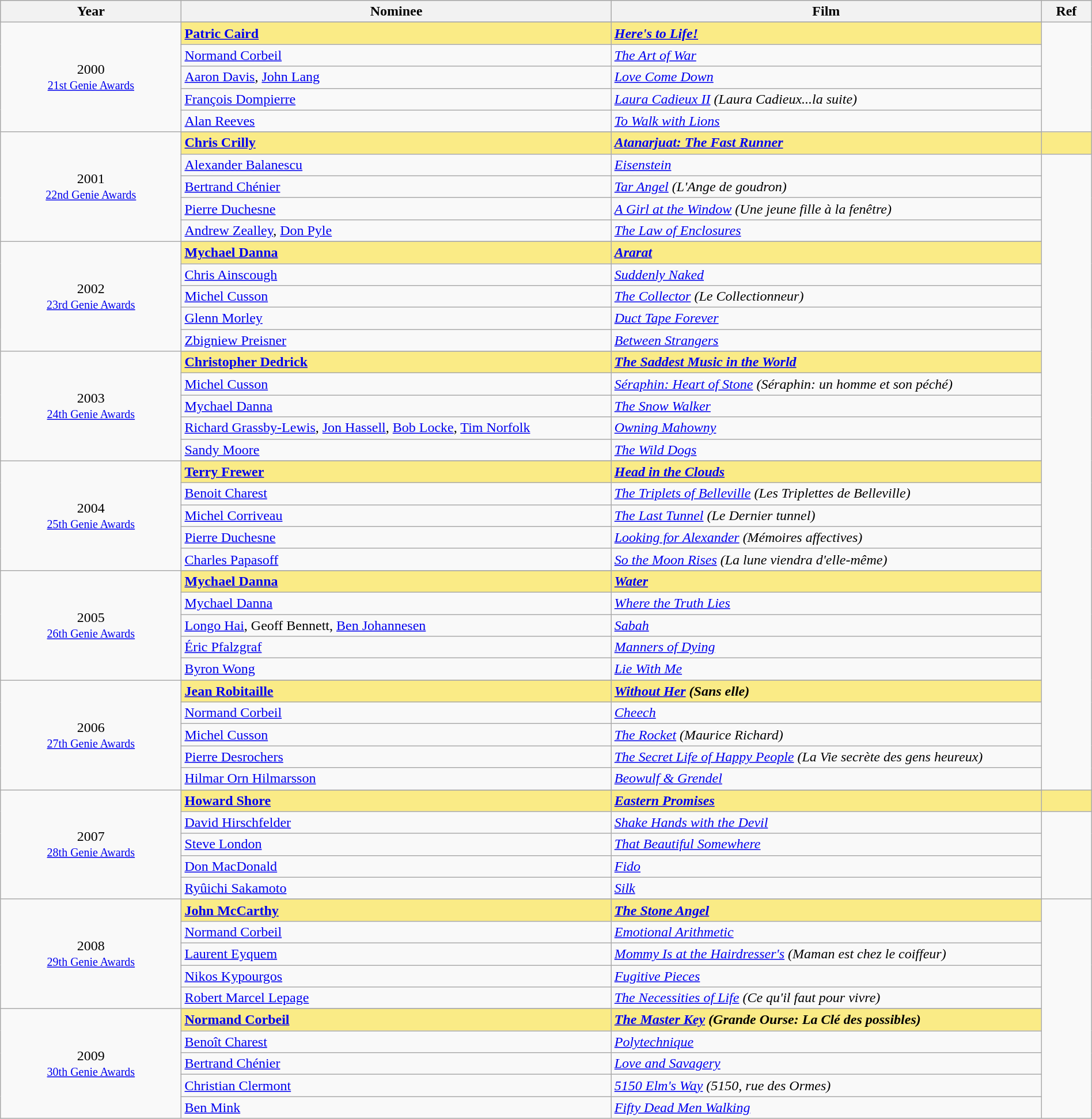<table class="wikitable" style="width:100%;">
<tr style="background:#bebebe;">
<th style="width:8%;">Year</th>
<th style="width:19%;">Nominee</th>
<th style="width:19%;">Film</th>
<th style="width:2%;">Ref</th>
</tr>
<tr>
<td rowspan="6" align="center">2000 <br> <small><a href='#'>21st Genie Awards</a></small></td>
</tr>
<tr style="background:#FAEB86;">
<td><strong><a href='#'>Patric Caird</a></strong></td>
<td><strong><em><a href='#'>Here's to Life!</a></em></strong></td>
</tr>
<tr>
<td><a href='#'>Normand Corbeil</a></td>
<td><em><a href='#'>The Art of War</a></em></td>
</tr>
<tr>
<td><a href='#'>Aaron Davis</a>, <a href='#'>John Lang</a></td>
<td><em><a href='#'>Love Come Down</a></em></td>
</tr>
<tr>
<td><a href='#'>François Dompierre</a></td>
<td><em><a href='#'>Laura Cadieux II</a> (Laura Cadieux...la suite)</em></td>
</tr>
<tr>
<td><a href='#'>Alan Reeves</a></td>
<td><em><a href='#'>To Walk with Lions</a></em></td>
</tr>
<tr>
<td rowspan="6" align="center">2001 <br> <small><a href='#'>22nd Genie Awards</a></small></td>
</tr>
<tr style="background:#FAEB86;">
<td><strong><a href='#'>Chris Crilly</a></strong></td>
<td><strong><em><a href='#'>Atanarjuat: The Fast Runner</a></em></strong></td>
<td></td>
</tr>
<tr>
<td><a href='#'>Alexander Balanescu</a></td>
<td><em><a href='#'>Eisenstein</a></em></td>
</tr>
<tr>
<td><a href='#'>Bertrand Chénier</a></td>
<td><em><a href='#'>Tar Angel</a> (L'Ange de goudron)</em></td>
</tr>
<tr>
<td><a href='#'>Pierre Duchesne</a></td>
<td><em><a href='#'>A Girl at the Window</a> (Une jeune fille à la fenêtre)</em></td>
</tr>
<tr>
<td><a href='#'>Andrew Zealley</a>, <a href='#'>Don Pyle</a></td>
<td><em><a href='#'>The Law of Enclosures</a></em></td>
</tr>
<tr>
<td rowspan="6" align="center">2002 <br> <small><a href='#'>23rd Genie Awards</a></small></td>
</tr>
<tr style="background:#FAEB86;">
<td><strong><a href='#'>Mychael Danna</a></strong></td>
<td><strong><em><a href='#'>Ararat</a></em></strong></td>
</tr>
<tr>
<td><a href='#'>Chris Ainscough</a></td>
<td><em><a href='#'>Suddenly Naked</a></em></td>
</tr>
<tr>
<td><a href='#'>Michel Cusson</a></td>
<td><em><a href='#'>The Collector</a> (Le Collectionneur)</em></td>
</tr>
<tr>
<td><a href='#'>Glenn Morley</a></td>
<td><em><a href='#'>Duct Tape Forever</a></em></td>
</tr>
<tr>
<td><a href='#'>Zbigniew Preisner</a></td>
<td><em><a href='#'>Between Strangers</a></em></td>
</tr>
<tr>
<td rowspan="6" align="center">2003 <br> <small><a href='#'>24th Genie Awards</a></small></td>
</tr>
<tr style="background:#FAEB86;">
<td><strong><a href='#'>Christopher Dedrick</a></strong></td>
<td><strong><em><a href='#'>The Saddest Music in the World</a></em></strong></td>
</tr>
<tr>
<td><a href='#'>Michel Cusson</a></td>
<td><em><a href='#'>Séraphin: Heart of Stone</a> (Séraphin: un homme et son péché)</em></td>
</tr>
<tr>
<td><a href='#'>Mychael Danna</a></td>
<td><em><a href='#'>The Snow Walker</a></em></td>
</tr>
<tr>
<td><a href='#'>Richard Grassby-Lewis</a>, <a href='#'>Jon Hassell</a>, <a href='#'>Bob Locke</a>, <a href='#'>Tim Norfolk</a></td>
<td><em><a href='#'>Owning Mahowny</a></em></td>
</tr>
<tr>
<td><a href='#'>Sandy Moore</a></td>
<td><em><a href='#'>The Wild Dogs</a></em></td>
</tr>
<tr>
<td rowspan="6" align="center">2004 <br> <small><a href='#'>25th Genie Awards</a></small></td>
</tr>
<tr style="background:#FAEB86;">
<td><strong><a href='#'>Terry Frewer</a></strong></td>
<td><strong><em><a href='#'>Head in the Clouds</a></em></strong></td>
</tr>
<tr>
<td><a href='#'>Benoit Charest</a></td>
<td><em><a href='#'>The Triplets of Belleville</a> (Les Triplettes de Belleville)</em></td>
</tr>
<tr>
<td><a href='#'>Michel Corriveau</a></td>
<td><em><a href='#'>The Last Tunnel</a> (Le Dernier tunnel)</em></td>
</tr>
<tr>
<td><a href='#'>Pierre Duchesne</a></td>
<td><em><a href='#'>Looking for Alexander</a> (Mémoires affectives)</em></td>
</tr>
<tr>
<td><a href='#'>Charles Papasoff</a></td>
<td><em><a href='#'>So the Moon Rises</a> (La lune viendra d'elle-même)</em></td>
</tr>
<tr>
<td rowspan="6" align="center">2005 <br> <small><a href='#'>26th Genie Awards</a></small></td>
</tr>
<tr style="background:#FAEB86;">
<td><strong><a href='#'>Mychael Danna</a></strong></td>
<td><strong><em><a href='#'>Water</a></em></strong></td>
</tr>
<tr>
<td><a href='#'>Mychael Danna</a></td>
<td><em><a href='#'>Where the Truth Lies</a></em></td>
</tr>
<tr>
<td><a href='#'>Longo Hai</a>, Geoff Bennett, <a href='#'>Ben Johannesen</a></td>
<td><em><a href='#'>Sabah</a></em></td>
</tr>
<tr>
<td><a href='#'>Éric Pfalzgraf</a></td>
<td><em><a href='#'>Manners of Dying</a></em></td>
</tr>
<tr>
<td><a href='#'>Byron Wong</a></td>
<td><em><a href='#'>Lie With Me</a></em></td>
</tr>
<tr>
<td rowspan="6" align="center">2006 <br> <small><a href='#'>27th Genie Awards</a></small></td>
</tr>
<tr style="background:#FAEB86;">
<td><strong><a href='#'>Jean Robitaille</a></strong></td>
<td><strong><em><a href='#'>Without Her</a> (Sans elle)</em></strong></td>
</tr>
<tr>
<td><a href='#'>Normand Corbeil</a></td>
<td><em><a href='#'>Cheech</a></em></td>
</tr>
<tr>
<td><a href='#'>Michel Cusson</a></td>
<td><em><a href='#'>The Rocket</a> (Maurice Richard)</em></td>
</tr>
<tr>
<td><a href='#'>Pierre Desrochers</a></td>
<td><em><a href='#'>The Secret Life of Happy People</a> (La Vie secrète des gens heureux)</em></td>
</tr>
<tr>
<td><a href='#'>Hilmar Orn Hilmarsson</a></td>
<td><em><a href='#'>Beowulf & Grendel</a></em></td>
</tr>
<tr>
<td rowspan="6" align="center">2007 <br> <small><a href='#'>28th Genie Awards</a></small></td>
</tr>
<tr style="background:#FAEB86;">
<td><strong><a href='#'>Howard Shore</a></strong></td>
<td><strong><em><a href='#'>Eastern Promises</a></em></strong></td>
<td></td>
</tr>
<tr>
<td><a href='#'>David Hirschfelder</a></td>
<td><em><a href='#'>Shake Hands with the Devil</a></em></td>
<td rowspan=4></td>
</tr>
<tr>
<td><a href='#'>Steve London</a></td>
<td><em><a href='#'>That Beautiful Somewhere</a></em></td>
</tr>
<tr>
<td><a href='#'>Don MacDonald</a></td>
<td><em><a href='#'>Fido</a></em></td>
</tr>
<tr>
<td><a href='#'>Ryûichi Sakamoto</a></td>
<td><em><a href='#'>Silk</a></em></td>
</tr>
<tr>
<td rowspan="6" align="center">2008 <br> <small><a href='#'>29th Genie Awards</a></small></td>
</tr>
<tr style="background:#FAEB86;">
<td><strong><a href='#'>John McCarthy</a></strong></td>
<td><strong><em><a href='#'>The Stone Angel</a></em></strong></td>
</tr>
<tr>
<td><a href='#'>Normand Corbeil</a></td>
<td><em><a href='#'>Emotional Arithmetic</a></em></td>
</tr>
<tr>
<td><a href='#'>Laurent Eyquem</a></td>
<td><em><a href='#'>Mommy Is at the Hairdresser's</a> (Maman est chez le coiffeur)</em></td>
</tr>
<tr>
<td><a href='#'>Nikos Kypourgos</a></td>
<td><em><a href='#'>Fugitive Pieces</a></em></td>
</tr>
<tr>
<td><a href='#'>Robert Marcel Lepage</a></td>
<td><em><a href='#'>The Necessities of Life</a> (Ce qu'il faut pour vivre)</em></td>
</tr>
<tr>
<td rowspan="6" align="center">2009 <br> <small><a href='#'>30th Genie Awards</a></small></td>
</tr>
<tr style="background:#FAEB86;">
<td><strong><a href='#'>Normand Corbeil</a></strong></td>
<td><strong><em><a href='#'>The Master Key</a> (Grande Ourse: La Clé des possibles)</em></strong></td>
</tr>
<tr>
<td><a href='#'>Benoît Charest</a></td>
<td><em><a href='#'>Polytechnique</a></em></td>
</tr>
<tr>
<td><a href='#'>Bertrand Chénier</a></td>
<td><em><a href='#'>Love and Savagery</a></em></td>
</tr>
<tr>
<td><a href='#'>Christian Clermont</a></td>
<td><em><a href='#'>5150 Elm's Way</a> (5150, rue des Ormes)</em></td>
</tr>
<tr>
<td><a href='#'>Ben Mink</a></td>
<td><em><a href='#'>Fifty Dead Men Walking</a></em></td>
</tr>
</table>
